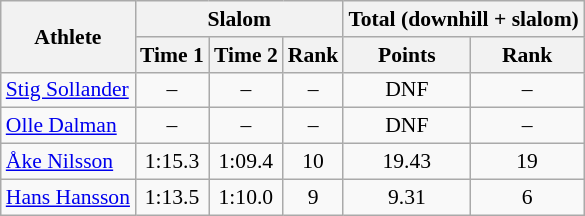<table class="wikitable" style="font-size:90%">
<tr>
<th rowspan="2">Athlete</th>
<th colspan="3">Slalom</th>
<th colspan="2">Total (downhill + slalom)</th>
</tr>
<tr>
<th>Time 1</th>
<th>Time 2</th>
<th>Rank</th>
<th>Points</th>
<th>Rank</th>
</tr>
<tr>
<td><a href='#'>Stig Sollander</a></td>
<td align="center">–</td>
<td align="center">–</td>
<td align="center">–</td>
<td align="center">DNF</td>
<td align="center">–</td>
</tr>
<tr>
<td><a href='#'>Olle Dalman</a></td>
<td align="center">–</td>
<td align="center">–</td>
<td align="center">–</td>
<td align="center">DNF</td>
<td align="center">–</td>
</tr>
<tr>
<td><a href='#'>Åke Nilsson</a></td>
<td align="center">1:15.3</td>
<td align="center">1:09.4</td>
<td align="center">10</td>
<td align="center">19.43</td>
<td align="center">19</td>
</tr>
<tr>
<td><a href='#'>Hans Hansson</a></td>
<td align="center">1:13.5</td>
<td align="center">1:10.0</td>
<td align="center">9</td>
<td align="center">9.31</td>
<td align="center">6</td>
</tr>
</table>
